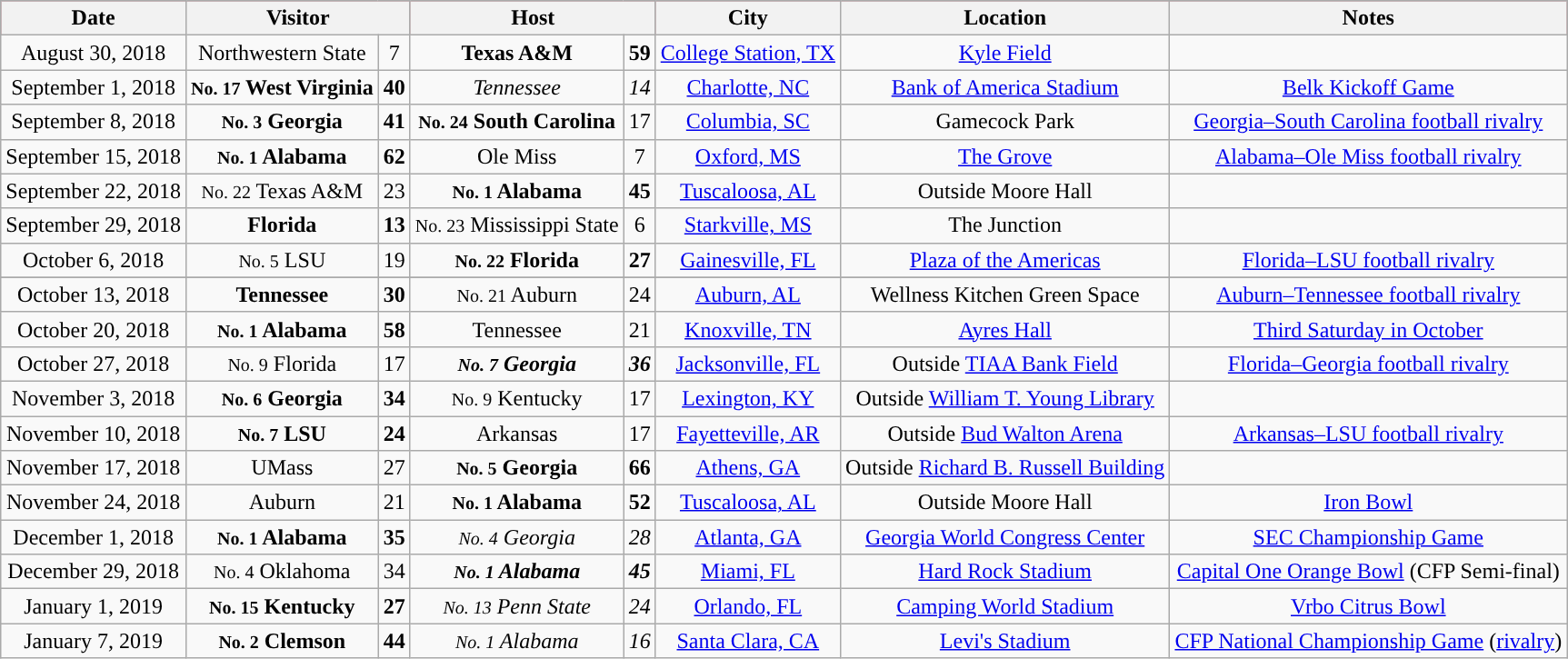<table class="wikitable" style="text-align:center">
<tr style="background:#A32638;"|>
<th>Date</th>
<th colspan=2>Visitor</th>
<th colspan=2>Host</th>
<th>City</th>
<th>Location</th>
<th>Notes</th>
</tr>
<tr>
<td>August 30, 2018</td>
<td>Northwestern State</td>
<td>7</td>
<td><strong>Texas A&M</strong></td>
<td><strong>59</strong></td>
<td><a href='#'>College Station, TX</a></td>
<td><a href='#'>Kyle Field</a></td>
<td></td>
</tr>
<tr>
<td>September 1, 2018</td>
<td><strong><small>No. 17</small> West Virginia</strong></td>
<td><strong>40</strong></td>
<td><em>Tennessee</em></td>
<td><em>14</em></td>
<td><a href='#'>Charlotte, NC</a></td>
<td><a href='#'>Bank of America Stadium</a></td>
<td><a href='#'>Belk Kickoff Game</a></td>
</tr>
<tr>
<td>September 8, 2018</td>
<td><strong><small>No. 3</small> Georgia</strong></td>
<td><strong>41</strong></td>
<td><strong><small>No. 24</small> South Carolina </strong></td>
<td>17</td>
<td><a href='#'>Columbia, SC</a></td>
<td>Gamecock Park</td>
<td><a href='#'>Georgia–South Carolina football rivalry</a></td>
</tr>
<tr>
<td>September 15, 2018</td>
<td><strong><small>No. 1</small> Alabama</strong></td>
<td><strong>62</strong></td>
<td>Ole Miss</td>
<td>7</td>
<td><a href='#'>Oxford, MS</a></td>
<td><a href='#'>The Grove</a></td>
<td><a href='#'>Alabama–Ole Miss football rivalry</a></td>
</tr>
<tr>
<td>September 22, 2018</td>
<td><small>No. 22</small> Texas A&M</td>
<td>23</td>
<td><strong><small>No. 1</small> Alabama</strong></td>
<td><strong>45</strong></td>
<td><a href='#'>Tuscaloosa, AL</a></td>
<td>Outside Moore Hall</td>
<td></td>
</tr>
<tr>
<td>September 29, 2018</td>
<td><strong>Florida</strong></td>
<td><strong>13</strong></td>
<td><small>No. 23</small> Mississippi State</td>
<td>6</td>
<td><a href='#'>Starkville, MS</a></td>
<td>The Junction</td>
<td></td>
</tr>
<tr>
<td>October 6, 2018</td>
<td><small>No. 5</small> LSU</td>
<td>19</td>
<td><strong><small>No. 22</small> Florida</strong></td>
<td><strong>27</strong></td>
<td><a href='#'>Gainesville, FL</a></td>
<td><a href='#'>Plaza of the Americas</a></td>
<td><a href='#'>Florida–LSU football rivalry</a></td>
</tr>
<tr>
</tr>
<tr>
<td>October 13, 2018</td>
<td><strong>Tennessee</strong></td>
<td><strong>30</strong></td>
<td><small>No. 21</small> Auburn</td>
<td>24</td>
<td><a href='#'>Auburn, AL</a></td>
<td>Wellness Kitchen Green Space</td>
<td><a href='#'>Auburn–Tennessee football rivalry</a></td>
</tr>
<tr>
<td>October 20, 2018</td>
<td><strong><small>No. 1</small> Alabama</strong></td>
<td><strong>58</strong></td>
<td>Tennessee</td>
<td>21</td>
<td><a href='#'>Knoxville, TN</a></td>
<td><a href='#'>Ayres Hall</a></td>
<td><a href='#'>Third Saturday in October</a></td>
</tr>
<tr>
<td>October 27, 2018</td>
<td><small>No. 9</small> Florida</td>
<td>17</td>
<td><strong><em><small>No. 7</small> Georgia</em></strong></td>
<td><strong><em>36</em></strong></td>
<td><a href='#'>Jacksonville, FL</a></td>
<td>Outside <a href='#'>TIAA Bank Field</a></td>
<td><a href='#'>Florida–Georgia football rivalry</a></td>
</tr>
<tr>
<td>November 3, 2018</td>
<td><strong><small>No. 6</small> Georgia</strong></td>
<td><strong>34</strong></td>
<td><small>No. 9</small> Kentucky</td>
<td>17</td>
<td><a href='#'>Lexington, KY</a></td>
<td>Outside <a href='#'>William T. Young Library</a></td>
<td></td>
</tr>
<tr>
<td>November 10, 2018</td>
<td><strong><small>No. 7</small> LSU</strong></td>
<td><strong>24</strong></td>
<td><small></small> Arkansas</td>
<td>17</td>
<td><a href='#'>Fayetteville, AR</a></td>
<td>Outside <a href='#'>Bud Walton Arena</a></td>
<td><a href='#'>Arkansas–LSU football rivalry</a></td>
</tr>
<tr>
<td>November 17, 2018</td>
<td><small></small>UMass</td>
<td>27</td>
<td><strong><small>No. 5</small> Georgia</strong></td>
<td><strong>66</strong></td>
<td><a href='#'>Athens, GA</a></td>
<td>Outside <a href='#'>Richard B. Russell Building</a></td>
<td></td>
</tr>
<tr>
<td>November 24, 2018</td>
<td>Auburn</td>
<td>21</td>
<td><strong><small>No. 1</small> Alabama</strong></td>
<td><strong>52</strong></td>
<td><a href='#'>Tuscaloosa, AL</a></td>
<td>Outside Moore Hall</td>
<td><a href='#'>Iron Bowl</a></td>
</tr>
<tr>
<td>December 1, 2018</td>
<td><strong><small>No. 1</small> Alabama</strong></td>
<td><strong>35</strong></td>
<td><em><small>No. 4</small> Georgia</em></td>
<td><em>28</em></td>
<td><a href='#'>Atlanta, GA</a></td>
<td><a href='#'>Georgia World Congress Center</a></td>
<td><a href='#'>SEC Championship Game</a></td>
</tr>
<tr>
<td>December 29, 2018</td>
<td><small>No. 4</small> Oklahoma</td>
<td>34</td>
<td><strong><em><small>No. 1</small> Alabama</em></strong></td>
<td><strong><em>45</em></strong></td>
<td><a href='#'>Miami, FL</a></td>
<td><a href='#'>Hard Rock Stadium</a></td>
<td><a href='#'>Capital One Orange Bowl</a> (CFP Semi-final)</td>
</tr>
<tr>
<td>January 1, 2019</td>
<td><strong><small>No. 15</small> Kentucky</strong></td>
<td><strong>27</strong></td>
<td><em><small>No. 13</small> Penn State</em></td>
<td><em>24</em></td>
<td><a href='#'>Orlando, FL</a></td>
<td><a href='#'>Camping World Stadium</a></td>
<td><a href='#'>Vrbo Citrus Bowl</a></td>
</tr>
<tr>
<td>January 7, 2019</td>
<td><strong><small>No. 2</small> Clemson</strong></td>
<td><strong>44</strong></td>
<td><em><small>No. 1</small> Alabama</em></td>
<td><em>16</em></td>
<td><a href='#'>Santa Clara, CA</a></td>
<td><a href='#'>Levi's Stadium</a></td>
<td><a href='#'>CFP National Championship Game</a> (<a href='#'>rivalry</a>)</td>
</tr>
</table>
